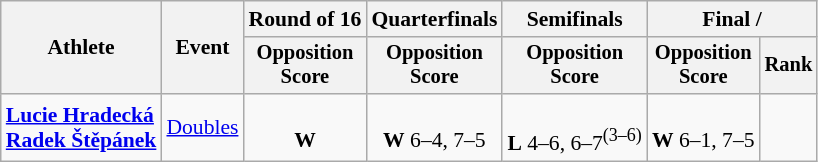<table class=wikitable style="font-size:90%">
<tr>
<th rowspan="2">Athlete</th>
<th rowspan="2">Event</th>
<th>Round of 16</th>
<th>Quarterfinals</th>
<th>Semifinals</th>
<th colspan=2>Final / </th>
</tr>
<tr style="font-size:95%">
<th>Opposition<br>Score</th>
<th>Opposition<br>Score</th>
<th>Opposition<br>Score</th>
<th>Opposition<br>Score</th>
<th>Rank</th>
</tr>
<tr align=center>
<td align=left><strong><a href='#'>Lucie Hradecká</a><br><a href='#'>Radek Štěpánek</a></strong></td>
<td align=left><a href='#'>Doubles</a></td>
<td><br><strong>W</strong> </td>
<td><br><strong>W</strong> 6–4, 7–5</td>
<td><br><strong>L</strong> 4–6, 6–7<sup>(3–6)</sup></td>
<td><br><strong>W</strong> 6–1, 7–5</td>
<td></td>
</tr>
</table>
